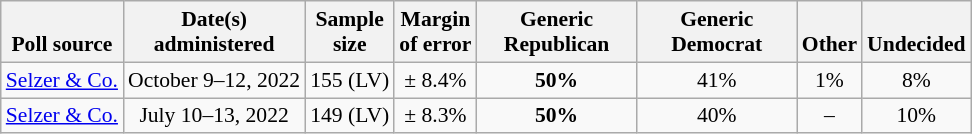<table class="wikitable" style="font-size:90%;text-align:center;">
<tr valign=bottom>
<th>Poll source</th>
<th>Date(s)<br>administered</th>
<th>Sample<br>size</th>
<th>Margin<br>of error</th>
<th style="width:100px;">Generic<br>Republican</th>
<th style="width:100px;">Generic<br>Democrat</th>
<th>Other</th>
<th>Undecided</th>
</tr>
<tr>
<td style="text-align:left;"><a href='#'>Selzer & Co.</a></td>
<td>October 9–12, 2022</td>
<td>155 (LV)</td>
<td>± 8.4%</td>
<td><strong>50%</strong></td>
<td>41%</td>
<td>1%</td>
<td>8%</td>
</tr>
<tr>
<td style="text-align:left;"><a href='#'>Selzer & Co.</a></td>
<td>July 10–13, 2022</td>
<td>149 (LV)</td>
<td>± 8.3%</td>
<td><strong>50%</strong></td>
<td>40%</td>
<td>–</td>
<td>10%</td>
</tr>
</table>
